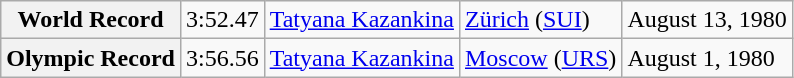<table class="wikitable">
<tr>
<th>World Record</th>
<td>3:52.47</td>
<td> <a href='#'>Tatyana Kazankina</a></td>
<td><a href='#'>Zürich</a> (<a href='#'>SUI</a>)</td>
<td>August 13, 1980</td>
</tr>
<tr>
<th>Olympic Record</th>
<td>3:56.56</td>
<td> <a href='#'>Tatyana Kazankina</a></td>
<td><a href='#'>Moscow</a> (<a href='#'>URS</a>)</td>
<td>August 1, 1980</td>
</tr>
</table>
